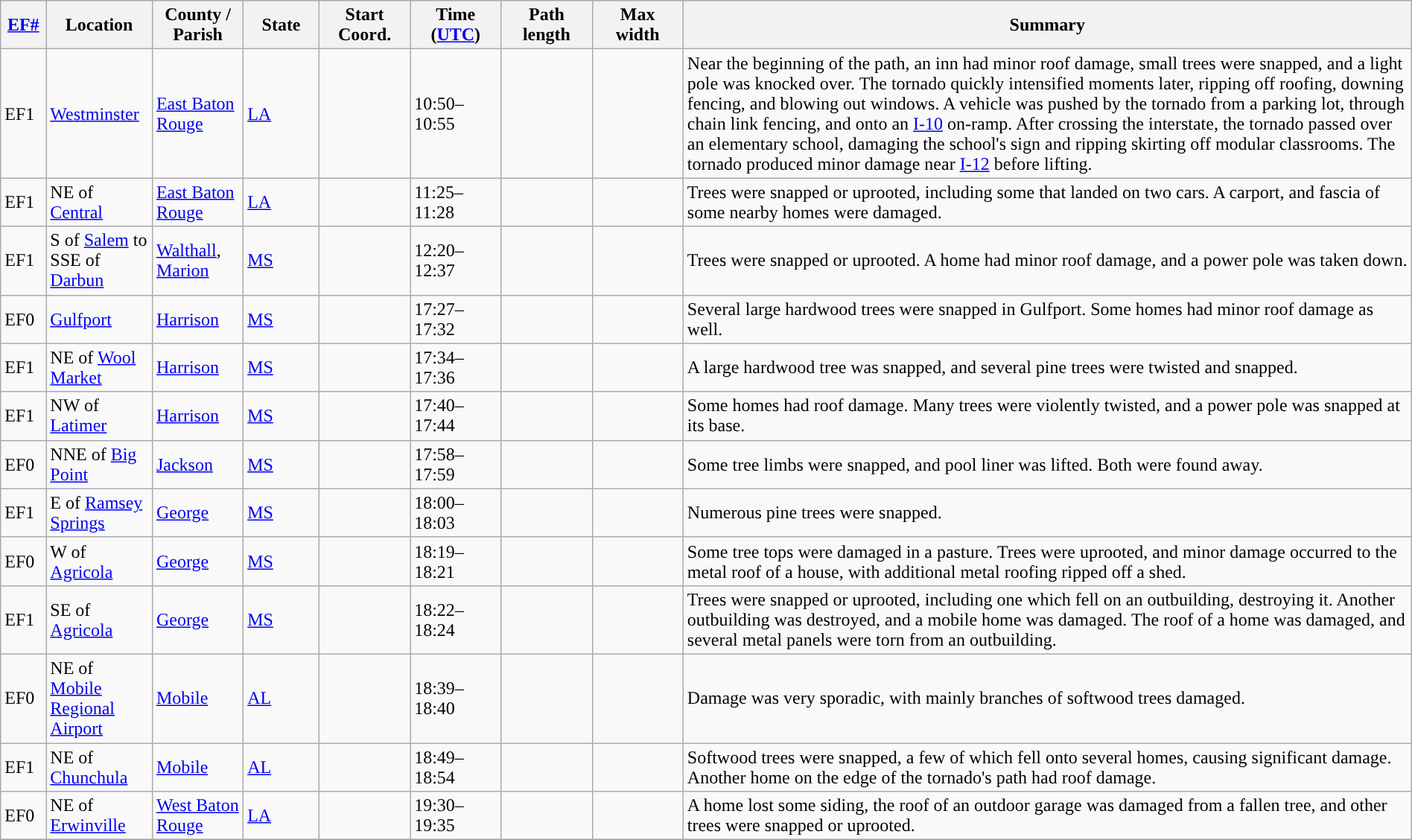<table class="wikitable sortable" style="width:100%;">
<tr>
<th scope="col"  style="width:3%; text-align:center;"><a href='#'>EF#</a></th>
<th scope="col"  style="width:7%; text-align:center;" class="unsortable">Location</th>
<th scope="col"  style="width:6%; text-align:center;" class="unsortable">County / Parish</th>
<th scope="col"  style="width:5%; text-align:center;">State</th>
<th scope="col"  style="width:6%; text-align:center;">Start Coord.</th>
<th scope="col"  style="width:6%; text-align:center;">Time (<a href='#'>UTC</a>)</th>
<th scope="col"  style="width:6%; text-align:center;">Path length</th>
<th scope="col"  style="width:6%; text-align:center;">Max width</th>
<th scope="col" class="unsortable" style="width:48%; text-align:center;">Summary</th>
</tr>
<tr>
<td>EF1</td>
<td><a href='#'>Westminster</a></td>
<td><a href='#'>East Baton Rouge</a></td>
<td><a href='#'>LA</a></td>
<td></td>
<td>10:50–10:55</td>
<td></td>
<td></td>
<td>Near the beginning of the path, an inn had minor roof damage, small trees were snapped, and a light pole was knocked over. The tornado quickly intensified moments later, ripping off roofing, downing fencing, and blowing out windows. A vehicle was pushed by the tornado from a parking lot, through chain link fencing, and onto an <a href='#'>I-10</a> on-ramp. After crossing the interstate, the tornado passed over an elementary school, damaging the school's sign and ripping skirting off modular classrooms. The tornado produced minor damage near <a href='#'>I-12</a> before lifting.</td>
</tr>
<tr>
<td>EF1</td>
<td>NE of <a href='#'>Central</a></td>
<td><a href='#'>East Baton Rouge</a></td>
<td><a href='#'>LA</a></td>
<td></td>
<td>11:25–11:28</td>
<td></td>
<td></td>
<td>Trees were snapped or uprooted, including some that landed on two cars. A carport, and fascia of some nearby homes were damaged.</td>
</tr>
<tr>
<td>EF1</td>
<td>S of <a href='#'>Salem</a> to SSE of <a href='#'>Darbun</a></td>
<td><a href='#'>Walthall</a>, <a href='#'>Marion</a></td>
<td><a href='#'>MS</a></td>
<td></td>
<td>12:20–12:37</td>
<td></td>
<td></td>
<td>Trees were snapped or uprooted. A home had minor roof damage, and a power pole was taken down.</td>
</tr>
<tr>
<td>EF0</td>
<td><a href='#'>Gulfport</a></td>
<td><a href='#'>Harrison</a></td>
<td><a href='#'>MS</a></td>
<td></td>
<td>17:27–17:32</td>
<td></td>
<td></td>
<td>Several large hardwood trees were snapped in Gulfport. Some homes had minor roof damage as well.</td>
</tr>
<tr>
<td>EF1</td>
<td>NE of <a href='#'>Wool Market</a></td>
<td><a href='#'>Harrison</a></td>
<td><a href='#'>MS</a></td>
<td></td>
<td>17:34–17:36</td>
<td></td>
<td></td>
<td>A large hardwood tree was snapped, and several pine trees were twisted and snapped.</td>
</tr>
<tr>
<td>EF1</td>
<td>NW of <a href='#'>Latimer</a></td>
<td><a href='#'>Harrison</a></td>
<td><a href='#'>MS</a></td>
<td></td>
<td>17:40–17:44</td>
<td></td>
<td></td>
<td>Some homes had roof damage. Many trees were violently twisted, and a power pole was snapped at its base.</td>
</tr>
<tr>
<td>EF0</td>
<td>NNE of <a href='#'>Big Point</a></td>
<td><a href='#'>Jackson</a></td>
<td><a href='#'>MS</a></td>
<td></td>
<td>17:58–17:59</td>
<td></td>
<td></td>
<td>Some tree limbs were snapped, and pool liner was lifted. Both were found  away.</td>
</tr>
<tr>
<td>EF1</td>
<td>E of <a href='#'>Ramsey Springs</a></td>
<td><a href='#'>George</a></td>
<td><a href='#'>MS</a></td>
<td></td>
<td>18:00–18:03</td>
<td></td>
<td></td>
<td>Numerous pine trees were snapped.</td>
</tr>
<tr>
<td>EF0</td>
<td>W of <a href='#'>Agricola</a></td>
<td><a href='#'>George</a></td>
<td><a href='#'>MS</a></td>
<td></td>
<td>18:19–18:21</td>
<td></td>
<td></td>
<td>Some tree tops were damaged in a pasture. Trees were uprooted, and minor damage occurred to the metal roof of a house, with additional metal roofing ripped off a shed.</td>
</tr>
<tr>
<td>EF1</td>
<td>SE of <a href='#'>Agricola</a></td>
<td><a href='#'>George</a></td>
<td><a href='#'>MS</a></td>
<td></td>
<td>18:22–18:24</td>
<td></td>
<td></td>
<td>Trees were snapped or uprooted, including one which fell on an outbuilding, destroying it. Another outbuilding was destroyed, and a mobile home was damaged. The roof of a home was damaged, and several metal panels were torn from an outbuilding.</td>
</tr>
<tr>
<td>EF0</td>
<td>NE of <a href='#'>Mobile Regional Airport</a></td>
<td><a href='#'>Mobile</a></td>
<td><a href='#'>AL</a></td>
<td></td>
<td>18:39–18:40</td>
<td></td>
<td></td>
<td>Damage was very sporadic, with mainly branches of softwood trees damaged.</td>
</tr>
<tr>
<td>EF1</td>
<td>NE of <a href='#'>Chunchula</a></td>
<td><a href='#'>Mobile</a></td>
<td><a href='#'>AL</a></td>
<td></td>
<td>18:49–18:54</td>
<td></td>
<td></td>
<td>Softwood trees were snapped, a few of which fell onto several homes, causing significant damage. Another home on the edge of the tornado's path had roof damage.</td>
</tr>
<tr>
<td>EF0</td>
<td>NE of <a href='#'>Erwinville</a></td>
<td><a href='#'>West Baton Rouge</a></td>
<td><a href='#'>LA</a></td>
<td></td>
<td>19:30–19:35</td>
<td></td>
<td></td>
<td>A home lost some siding, the roof of an outdoor garage was damaged from a fallen tree, and other trees were snapped or uprooted.</td>
</tr>
<tr>
</tr>
</table>
